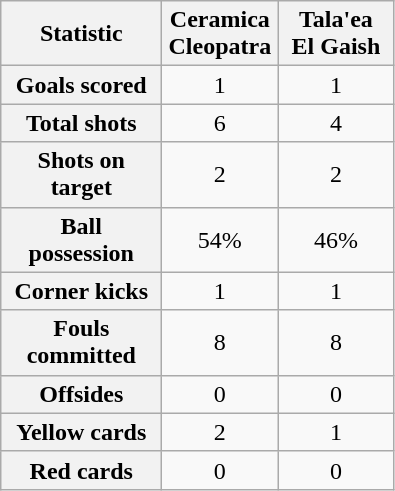<table class="wikitable plainrowheaders" style="text-align:center">
<tr>
<th scope="col" style="width:100px">Statistic</th>
<th scope="col" style="width:70px">Ceramica Cleopatra</th>
<th scope="col" style="width:70px">Tala'ea El Gaish</th>
</tr>
<tr>
<th scope=row>Goals scored</th>
<td>1</td>
<td>1</td>
</tr>
<tr>
<th scope=row>Total shots</th>
<td>6</td>
<td>4</td>
</tr>
<tr>
<th scope=row>Shots on target</th>
<td>2</td>
<td>2</td>
</tr>
<tr>
<th scope=row>Ball possession</th>
<td>54%</td>
<td>46%</td>
</tr>
<tr>
<th scope=row>Corner kicks</th>
<td>1</td>
<td>1</td>
</tr>
<tr>
<th scope=row>Fouls committed</th>
<td>8</td>
<td>8</td>
</tr>
<tr>
<th scope=row>Offsides</th>
<td>0</td>
<td>0</td>
</tr>
<tr>
<th scope=row>Yellow cards</th>
<td>2</td>
<td>1</td>
</tr>
<tr>
<th scope=row>Red cards</th>
<td>0</td>
<td>0</td>
</tr>
</table>
